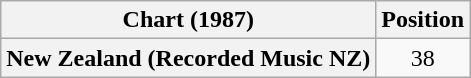<table class="wikitable plainrowheaders" style="text-align:center">
<tr>
<th scope="col">Chart (1987)</th>
<th scope="col">Position</th>
</tr>
<tr>
<th scope="row">New Zealand (Recorded Music NZ)</th>
<td>38</td>
</tr>
</table>
